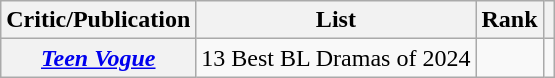<table class="wikitable sortable plainrowheaders">
<tr>
<th scope="col">Critic/Publication</th>
<th scope="col">List</th>
<th scope="col">Rank</th>
<th scope="col" class="unsortable"></th>
</tr>
<tr>
<th scope="row"><em><a href='#'>Teen Vogue</a></em></th>
<td>13 Best BL Dramas of 2024</td>
<td></td>
<td align="center"></td>
</tr>
</table>
